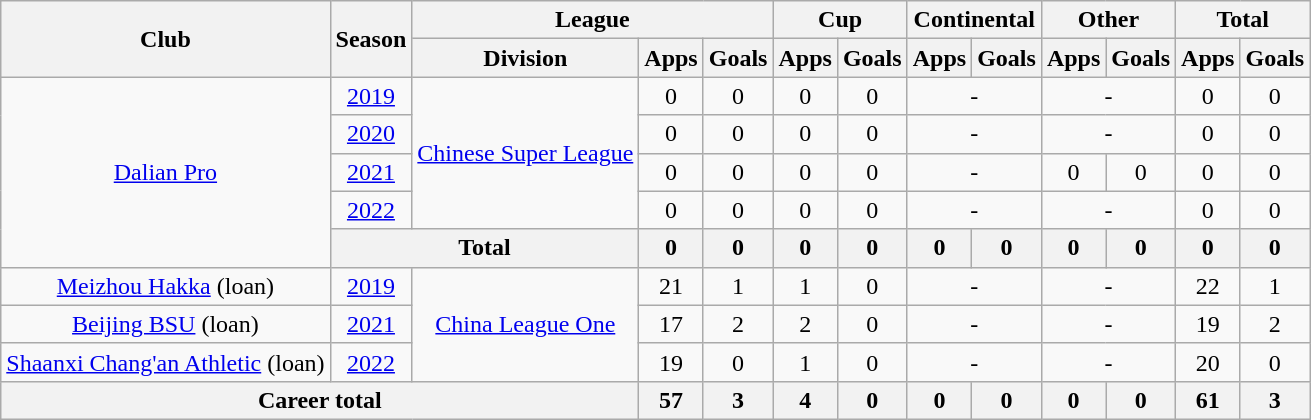<table class="wikitable" style="text-align: center">
<tr>
<th rowspan="2">Club</th>
<th rowspan="2">Season</th>
<th colspan="3">League</th>
<th colspan="2">Cup</th>
<th colspan="2">Continental</th>
<th colspan="2">Other</th>
<th colspan="2">Total</th>
</tr>
<tr>
<th>Division</th>
<th>Apps</th>
<th>Goals</th>
<th>Apps</th>
<th>Goals</th>
<th>Apps</th>
<th>Goals</th>
<th>Apps</th>
<th>Goals</th>
<th>Apps</th>
<th>Goals</th>
</tr>
<tr>
<td rowspan="5"><a href='#'>Dalian Pro</a></td>
<td><a href='#'>2019</a></td>
<td rowspan="4"><a href='#'>Chinese Super League</a></td>
<td>0</td>
<td>0</td>
<td>0</td>
<td>0</td>
<td colspan="2">-</td>
<td colspan="2">-</td>
<td>0</td>
<td>0</td>
</tr>
<tr>
<td><a href='#'>2020</a></td>
<td>0</td>
<td>0</td>
<td>0</td>
<td>0</td>
<td colspan="2">-</td>
<td colspan="2">-</td>
<td>0</td>
<td>0</td>
</tr>
<tr>
<td><a href='#'>2021</a></td>
<td>0</td>
<td>0</td>
<td>0</td>
<td>0</td>
<td colspan="2">-</td>
<td>0</td>
<td>0</td>
<td>0</td>
<td>0</td>
</tr>
<tr>
<td><a href='#'>2022</a></td>
<td>0</td>
<td>0</td>
<td>0</td>
<td>0</td>
<td colspan="2">-</td>
<td colspan="2">-</td>
<td>0</td>
<td>0</td>
</tr>
<tr>
<th colspan=2>Total</th>
<th>0</th>
<th>0</th>
<th>0</th>
<th>0</th>
<th>0</th>
<th>0</th>
<th>0</th>
<th>0</th>
<th>0</th>
<th>0</th>
</tr>
<tr>
<td><a href='#'>Meizhou Hakka</a> (loan)</td>
<td><a href='#'>2019</a></td>
<td rowspan="3"><a href='#'>China League One</a></td>
<td>21</td>
<td>1</td>
<td>1</td>
<td>0</td>
<td colspan="2">-</td>
<td colspan="2">-</td>
<td>22</td>
<td>1</td>
</tr>
<tr>
<td><a href='#'>Beijing BSU</a> (loan)</td>
<td><a href='#'>2021</a></td>
<td>17</td>
<td>2</td>
<td>2</td>
<td>0</td>
<td colspan="2">-</td>
<td colspan="2">-</td>
<td>19</td>
<td>2</td>
</tr>
<tr>
<td><a href='#'>Shaanxi Chang'an Athletic</a> (loan)</td>
<td><a href='#'>2022</a></td>
<td>19</td>
<td>0</td>
<td>1</td>
<td>0</td>
<td colspan="2">-</td>
<td colspan="2">-</td>
<td>20</td>
<td>0</td>
</tr>
<tr>
<th colspan=3>Career total</th>
<th>57</th>
<th>3</th>
<th>4</th>
<th>0</th>
<th>0</th>
<th>0</th>
<th>0</th>
<th>0</th>
<th>61</th>
<th>3</th>
</tr>
</table>
